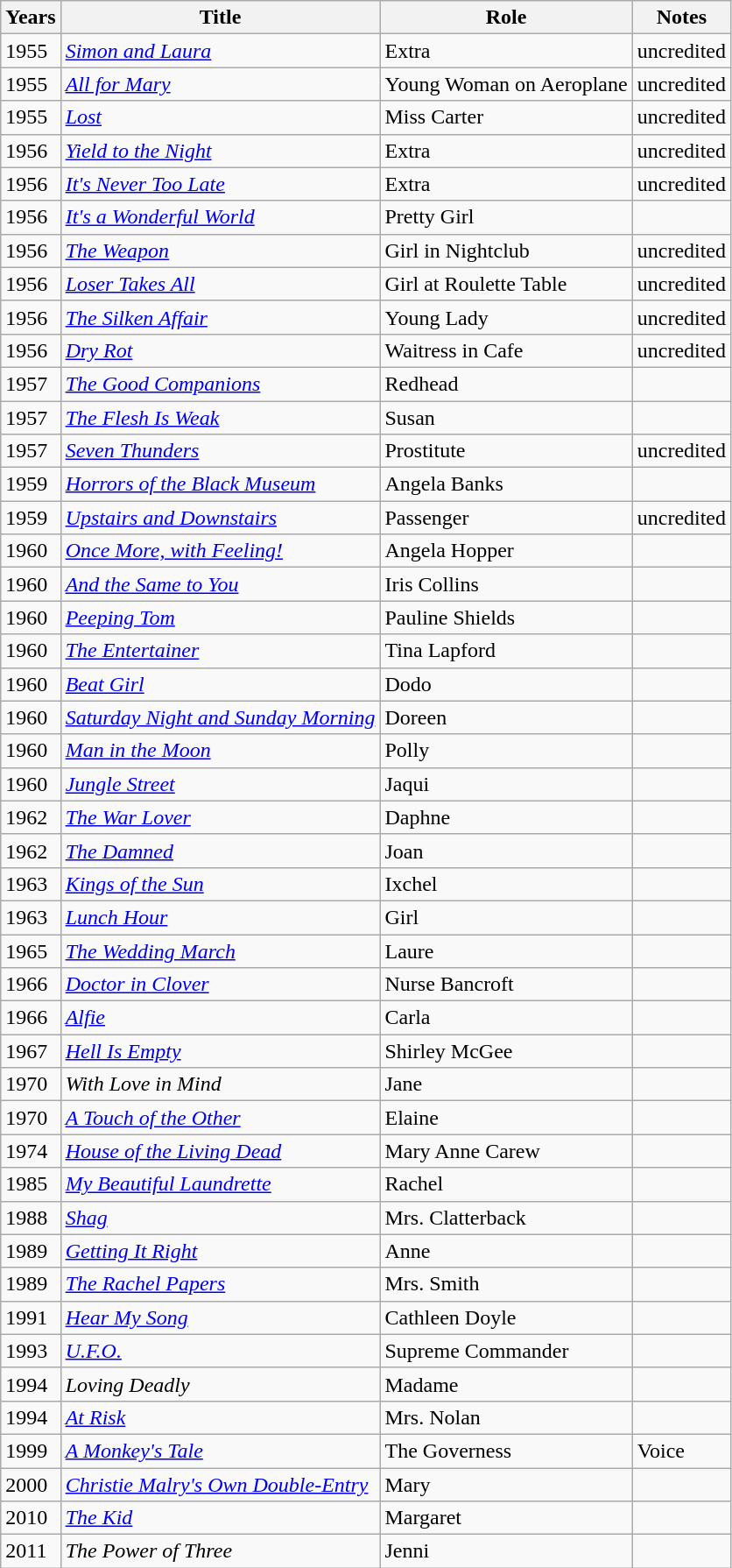<table class="wikitable">
<tr>
<th>Years</th>
<th>Title</th>
<th>Role</th>
<th>Notes</th>
</tr>
<tr>
<td>1955</td>
<td><em><a href='#'>Simon and Laura</a></em></td>
<td>Extra</td>
<td>uncredited</td>
</tr>
<tr>
<td>1955</td>
<td><em><a href='#'>All for Mary</a></em></td>
<td>Young Woman on Aeroplane</td>
<td>uncredited</td>
</tr>
<tr>
<td>1955</td>
<td><em><a href='#'>Lost</a></em></td>
<td>Miss Carter</td>
<td>uncredited</td>
</tr>
<tr>
<td>1956</td>
<td><em><a href='#'>Yield to the Night</a></em></td>
<td>Extra</td>
<td>uncredited</td>
</tr>
<tr>
<td>1956</td>
<td><em><a href='#'>It's Never Too Late</a></em></td>
<td>Extra</td>
<td>uncredited</td>
</tr>
<tr>
<td>1956</td>
<td><em><a href='#'>It's a Wonderful World</a></em></td>
<td>Pretty Girl</td>
<td></td>
</tr>
<tr>
<td>1956</td>
<td><em><a href='#'>The Weapon</a></em></td>
<td>Girl in Nightclub</td>
<td>uncredited</td>
</tr>
<tr>
<td>1956</td>
<td><em><a href='#'>Loser Takes All</a></em></td>
<td>Girl at Roulette Table</td>
<td>uncredited</td>
</tr>
<tr>
<td>1956</td>
<td><em><a href='#'>The Silken Affair</a></em></td>
<td>Young Lady</td>
<td>uncredited</td>
</tr>
<tr>
<td>1956</td>
<td><em><a href='#'>Dry Rot</a></em></td>
<td>Waitress in Cafe</td>
<td>uncredited</td>
</tr>
<tr>
<td>1957</td>
<td><em><a href='#'>The Good Companions</a></em></td>
<td>Redhead</td>
<td></td>
</tr>
<tr>
<td>1957</td>
<td><em><a href='#'>The Flesh Is Weak</a></em></td>
<td>Susan</td>
<td></td>
</tr>
<tr>
<td>1957</td>
<td><em><a href='#'>Seven Thunders</a></em></td>
<td>Prostitute</td>
<td>uncredited</td>
</tr>
<tr>
<td>1959</td>
<td><em><a href='#'>Horrors of the Black Museum</a></em></td>
<td>Angela Banks</td>
<td></td>
</tr>
<tr>
<td>1959</td>
<td><em><a href='#'>Upstairs and Downstairs</a></em></td>
<td>Passenger</td>
<td>uncredited</td>
</tr>
<tr>
<td>1960</td>
<td><em><a href='#'>Once More, with Feeling!</a></em></td>
<td>Angela Hopper</td>
<td></td>
</tr>
<tr>
<td>1960</td>
<td><em><a href='#'>And the Same to You</a></em></td>
<td>Iris Collins</td>
<td></td>
</tr>
<tr>
<td>1960</td>
<td><em><a href='#'>Peeping Tom</a></em></td>
<td>Pauline Shields</td>
<td></td>
</tr>
<tr>
<td>1960</td>
<td><em><a href='#'>The Entertainer</a></em></td>
<td>Tina Lapford</td>
<td></td>
</tr>
<tr>
<td>1960</td>
<td><em><a href='#'>Beat Girl</a></em></td>
<td>Dodo</td>
<td></td>
</tr>
<tr>
<td>1960</td>
<td><em><a href='#'>Saturday Night and Sunday Morning</a></em></td>
<td>Doreen</td>
<td></td>
</tr>
<tr>
<td>1960</td>
<td><em><a href='#'>Man in the Moon</a></em></td>
<td>Polly</td>
<td></td>
</tr>
<tr>
<td>1960</td>
<td><em><a href='#'>Jungle Street</a></em></td>
<td>Jaqui</td>
<td></td>
</tr>
<tr>
<td>1962</td>
<td><em><a href='#'>The War Lover</a></em></td>
<td>Daphne</td>
<td></td>
</tr>
<tr>
<td>1962</td>
<td><em><a href='#'>The Damned</a></em></td>
<td>Joan</td>
<td></td>
</tr>
<tr>
<td>1963</td>
<td><em><a href='#'>Kings of the Sun</a></em></td>
<td>Ixchel</td>
<td></td>
</tr>
<tr>
<td>1963</td>
<td><em><a href='#'>Lunch Hour</a></em></td>
<td>Girl</td>
<td></td>
</tr>
<tr>
<td>1965</td>
<td><em><a href='#'>The Wedding March</a></em></td>
<td>Laure</td>
<td></td>
</tr>
<tr>
<td>1966</td>
<td><em><a href='#'>Doctor in Clover</a></em></td>
<td>Nurse Bancroft</td>
<td></td>
</tr>
<tr>
<td>1966</td>
<td><em><a href='#'>Alfie</a></em></td>
<td>Carla</td>
<td></td>
</tr>
<tr>
<td>1967</td>
<td><em><a href='#'>Hell Is Empty</a></em></td>
<td>Shirley McGee</td>
<td></td>
</tr>
<tr>
<td>1970</td>
<td><em>With Love in Mind</em></td>
<td>Jane</td>
<td></td>
</tr>
<tr>
<td>1970</td>
<td><em><a href='#'>A Touch of the Other</a></em></td>
<td>Elaine</td>
<td></td>
</tr>
<tr>
<td>1974</td>
<td><em><a href='#'>House of the Living Dead</a></em></td>
<td>Mary Anne Carew</td>
</tr>
<tr>
<td>1985</td>
<td><em><a href='#'>My Beautiful Laundrette</a></em></td>
<td>Rachel</td>
<td></td>
</tr>
<tr>
<td>1988</td>
<td><em><a href='#'>Shag</a></em></td>
<td>Mrs. Clatterback</td>
<td></td>
</tr>
<tr>
<td>1989</td>
<td><em><a href='#'>Getting It Right</a></em></td>
<td>Anne</td>
<td></td>
</tr>
<tr>
<td>1989</td>
<td><em><a href='#'>The Rachel Papers</a></em></td>
<td>Mrs. Smith</td>
<td></td>
</tr>
<tr>
<td>1991</td>
<td><em><a href='#'>Hear My Song</a></em></td>
<td>Cathleen Doyle</td>
<td></td>
</tr>
<tr>
<td>1993</td>
<td><em><a href='#'>U.F.O.</a></em></td>
<td>Supreme Commander</td>
<td></td>
</tr>
<tr>
<td>1994</td>
<td><em>Loving Deadly</em></td>
<td>Madame</td>
<td></td>
</tr>
<tr>
<td>1994</td>
<td><em><a href='#'>At Risk</a></em></td>
<td>Mrs. Nolan</td>
<td></td>
</tr>
<tr>
<td>1999</td>
<td><em><a href='#'>A Monkey's Tale</a></em></td>
<td>The Governess</td>
<td>Voice</td>
</tr>
<tr>
<td>2000</td>
<td><em><a href='#'>Christie Malry's Own Double-Entry</a></em></td>
<td>Mary</td>
<td></td>
</tr>
<tr>
<td>2010</td>
<td><em><a href='#'>The Kid</a></em></td>
<td>Margaret</td>
<td></td>
</tr>
<tr>
<td>2011</td>
<td><em>The Power of Three</em></td>
<td>Jenni</td>
<td></td>
</tr>
</table>
